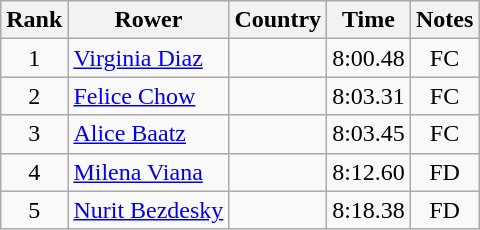<table class="wikitable" style="text-align:center">
<tr>
<th>Rank</th>
<th>Rower</th>
<th>Country</th>
<th>Time</th>
<th>Notes</th>
</tr>
<tr>
<td>1</td>
<td align="left"><a href='#'>Virginia Diaz</a></td>
<td align="left"></td>
<td>8:00.48</td>
<td>FC</td>
</tr>
<tr>
<td>2</td>
<td align="left"><a href='#'>Felice Chow</a></td>
<td align="left"></td>
<td>8:03.31</td>
<td>FC</td>
</tr>
<tr>
<td>3</td>
<td align="left"><a href='#'>Alice Baatz</a></td>
<td align="left"></td>
<td>8:03.45</td>
<td>FC</td>
</tr>
<tr>
<td>4</td>
<td align="left"><a href='#'>Milena Viana</a></td>
<td align="left"></td>
<td>8:12.60</td>
<td>FD</td>
</tr>
<tr>
<td>5</td>
<td align="left"><a href='#'>Nurit Bezdesky</a></td>
<td align="left"></td>
<td>8:18.38</td>
<td>FD</td>
</tr>
</table>
